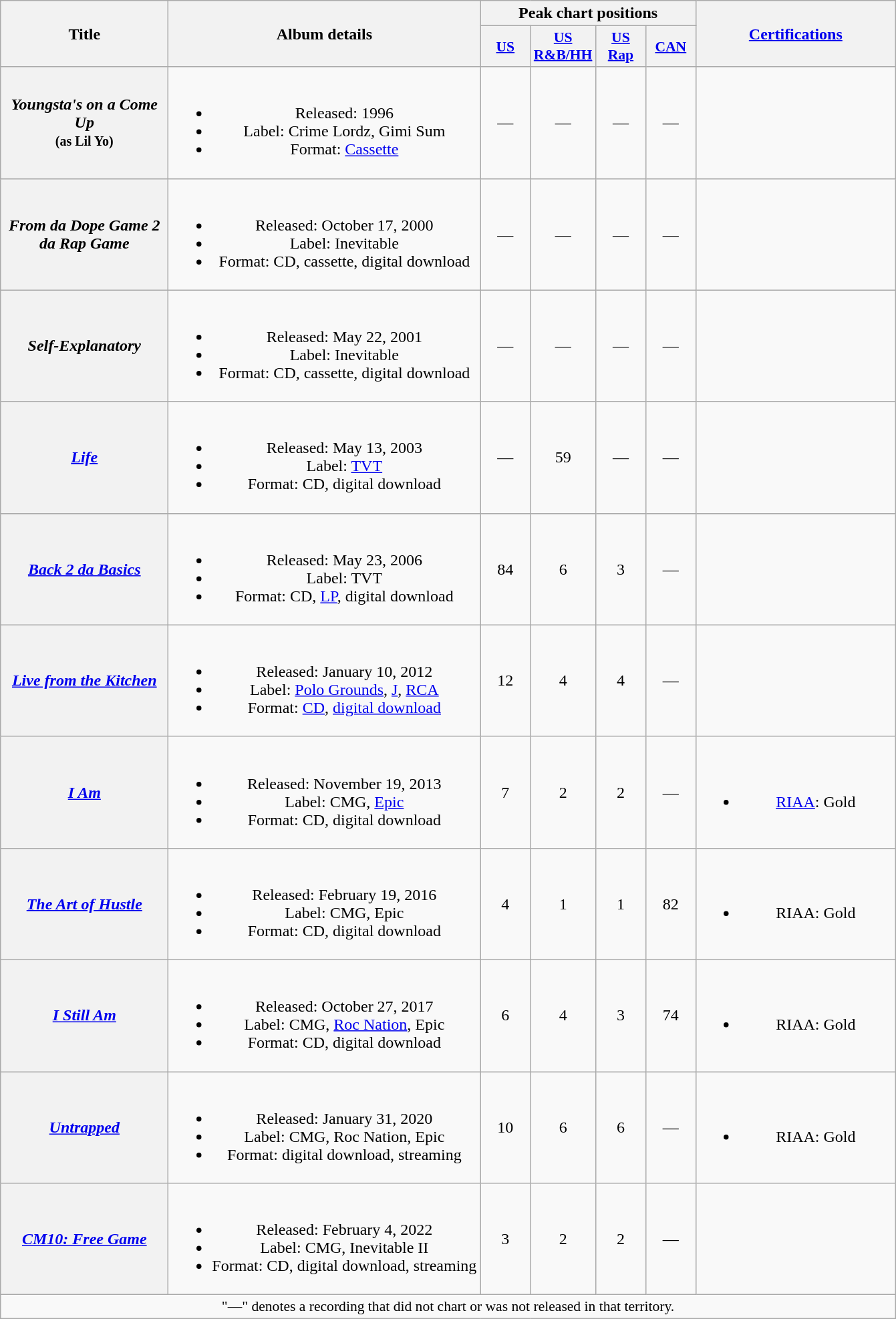<table class="wikitable plainrowheaders" style="text-align:center;">
<tr>
<th scope="col" rowspan="2" style="width:10em;">Title</th>
<th scope="col" rowspan="2" style="width:19em;">Album details</th>
<th scope="col" colspan="4">Peak chart positions</th>
<th scope="col" rowspan="2" style="width:12em;"><a href='#'>Certifications</a></th>
</tr>
<tr>
<th style="width:3em;font-size:90%;"><a href='#'>US</a><br></th>
<th style="width:3em;font-size:90%;"><a href='#'>US<br>R&B/HH</a><br></th>
<th style="width:3em;font-size:90%;"><a href='#'>US<br>Rap</a><br></th>
<th style="width:3em;font-size:90%;"><a href='#'>CAN</a><br></th>
</tr>
<tr>
<th scope="row"><em>Youngsta's on a Come Up</em><br><small>(as Lil Yo)</small></th>
<td><br><ul><li>Released: 1996</li><li>Label: Crime Lordz, Gimi Sum</li><li>Format: <a href='#'>Cassette</a></li></ul></td>
<td>—</td>
<td>—</td>
<td>—</td>
<td>—</td>
<td></td>
</tr>
<tr>
<th scope="row"><em>From da Dope Game 2 da Rap Game</em></th>
<td><br><ul><li>Released: October 17, 2000</li><li>Label: Inevitable</li><li>Format: CD, cassette, digital download</li></ul></td>
<td>—</td>
<td>—</td>
<td>—</td>
<td>—</td>
<td></td>
</tr>
<tr>
<th scope="row"><em>Self-Explanatory</em></th>
<td><br><ul><li>Released: May 22, 2001</li><li>Label: Inevitable</li><li>Format: CD, cassette, digital download</li></ul></td>
<td>—</td>
<td>—</td>
<td>—</td>
<td>—</td>
<td></td>
</tr>
<tr>
<th scope="row"><em><a href='#'>Life</a></em></th>
<td><br><ul><li>Released: May 13, 2003</li><li>Label: <a href='#'>TVT</a></li><li>Format: CD, digital download</li></ul></td>
<td>—</td>
<td>59</td>
<td>—</td>
<td>—</td>
<td></td>
</tr>
<tr>
<th scope="row"><em><a href='#'>Back 2 da Basics</a></em></th>
<td><br><ul><li>Released: May 23, 2006</li><li>Label: TVT</li><li>Format: CD, <a href='#'>LP</a>, digital download</li></ul></td>
<td>84</td>
<td>6</td>
<td>3</td>
<td>—</td>
<td></td>
</tr>
<tr>
<th scope="row"><em><a href='#'>Live from the Kitchen</a></em></th>
<td><br><ul><li>Released: January 10, 2012</li><li>Label: <a href='#'>Polo Grounds</a>, <a href='#'>J</a>, <a href='#'>RCA</a></li><li>Format: <a href='#'>CD</a>, <a href='#'>digital download</a></li></ul></td>
<td>12</td>
<td>4</td>
<td>4</td>
<td>—</td>
<td></td>
</tr>
<tr>
<th scope="row"><em><a href='#'>I Am</a></em></th>
<td><br><ul><li>Released: November 19, 2013</li><li>Label: CMG, <a href='#'>Epic</a></li><li>Format: CD, digital download</li></ul></td>
<td>7</td>
<td>2</td>
<td>2</td>
<td>—</td>
<td><br><ul><li><a href='#'>RIAA</a>: Gold</li></ul></td>
</tr>
<tr>
<th scope="row"><em><a href='#'>The Art of Hustle</a></em></th>
<td><br><ul><li>Released: February 19, 2016</li><li>Label: CMG, Epic</li><li>Format: CD, digital download</li></ul></td>
<td>4</td>
<td>1</td>
<td>1</td>
<td>82</td>
<td><br><ul><li>RIAA: Gold</li></ul></td>
</tr>
<tr>
<th scope="row"><em><a href='#'>I Still Am</a></em></th>
<td><br><ul><li>Released: October 27, 2017</li><li>Label: CMG, <a href='#'>Roc Nation</a>, Epic</li><li>Format: CD, digital download</li></ul></td>
<td>6</td>
<td>4</td>
<td>3</td>
<td>74</td>
<td><br><ul><li>RIAA: Gold</li></ul></td>
</tr>
<tr>
<th scope="row"><em><a href='#'>Untrapped</a></em></th>
<td><br><ul><li>Released: January 31, 2020</li><li>Label: CMG, Roc Nation, Epic</li><li>Format: digital download, streaming</li></ul></td>
<td>10</td>
<td>6</td>
<td>6</td>
<td>—</td>
<td><br><ul><li>RIAA: Gold</li></ul></td>
</tr>
<tr>
<th scope="row"><em><a href='#'>CM10: Free Game</a></em></th>
<td><br><ul><li>Released: February 4, 2022</li><li>Label: CMG, Inevitable II</li><li>Format: CD, digital download, streaming</li></ul></td>
<td>3</td>
<td>2</td>
<td>2</td>
<td>—</td>
<td></td>
</tr>
<tr>
<td colspan="7" style="font-size:90%">"—" denotes a recording that did not chart or was not released in that territory.</td>
</tr>
</table>
